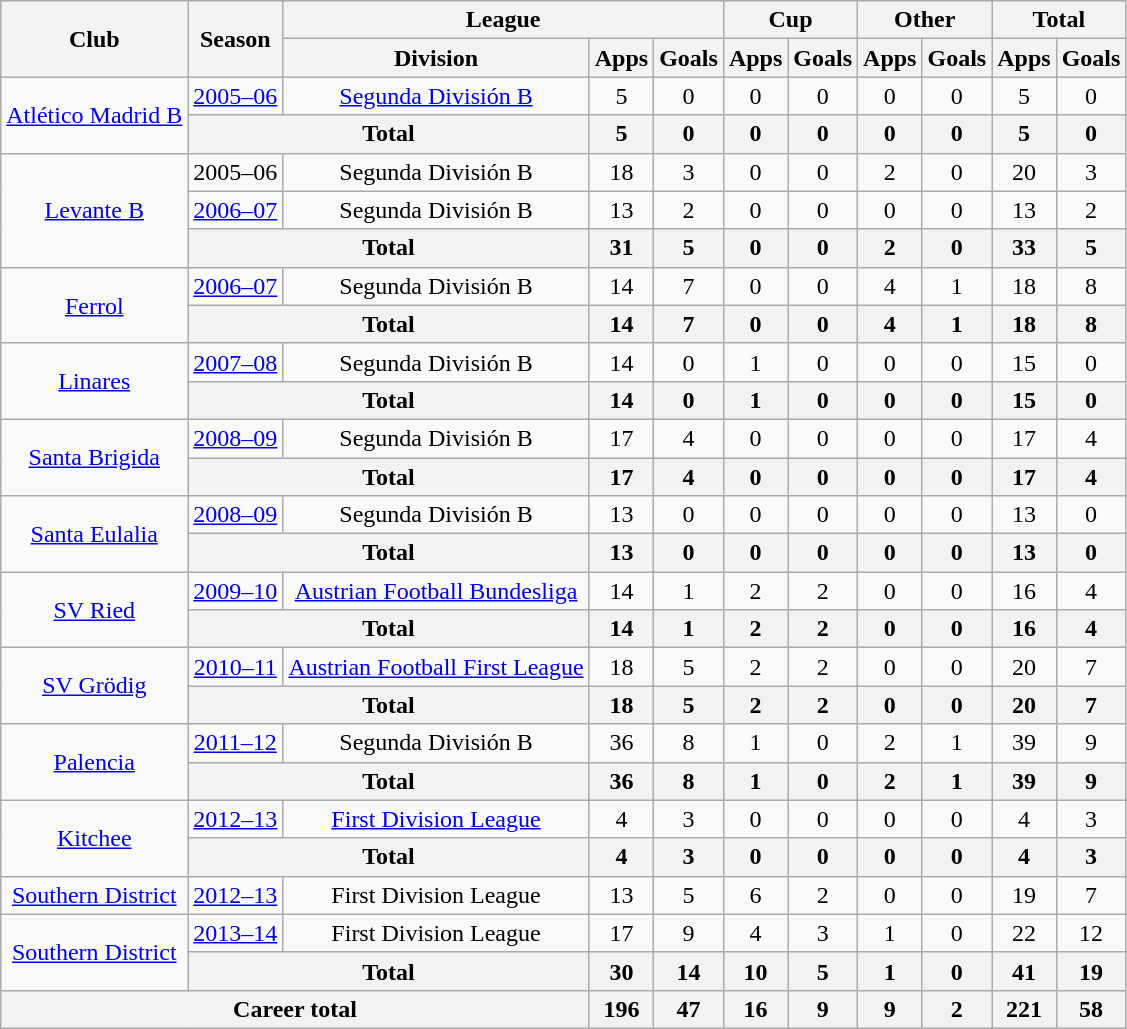<table class="wikitable" style="text-align: center;">
<tr>
<th rowspan="2">Club</th>
<th rowspan="2">Season</th>
<th colspan="3">League</th>
<th colspan="2">Cup</th>
<th colspan="2">Other</th>
<th colspan="2">Total</th>
</tr>
<tr>
<th>Division</th>
<th>Apps</th>
<th>Goals</th>
<th>Apps</th>
<th>Goals</th>
<th>Apps</th>
<th>Goals</th>
<th>Apps</th>
<th>Goals</th>
</tr>
<tr>
<td rowspan="2"><a href='#'>Atlético Madrid B</a></td>
<td><a href='#'>2005–06</a></td>
<td><a href='#'>Segunda División B</a></td>
<td>5</td>
<td>0</td>
<td>0</td>
<td>0</td>
<td>0</td>
<td>0</td>
<td>5</td>
<td>0</td>
</tr>
<tr>
<th colspan="2">Total</th>
<th>5</th>
<th>0</th>
<th>0</th>
<th>0</th>
<th>0</th>
<th>0</th>
<th>5</th>
<th>0</th>
</tr>
<tr>
<td rowspan="3"><a href='#'>Levante B</a></td>
<td>2005–06</td>
<td>Segunda División B</td>
<td>18</td>
<td>3</td>
<td>0</td>
<td>0</td>
<td>2</td>
<td>0</td>
<td>20</td>
<td>3</td>
</tr>
<tr>
<td><a href='#'>2006–07</a></td>
<td>Segunda División B</td>
<td>13</td>
<td>2</td>
<td>0</td>
<td>0</td>
<td>0</td>
<td>0</td>
<td>13</td>
<td>2</td>
</tr>
<tr>
<th colspan="2">Total</th>
<th>31</th>
<th>5</th>
<th>0</th>
<th>0</th>
<th>2</th>
<th>0</th>
<th>33</th>
<th>5</th>
</tr>
<tr>
<td rowspan="2"><a href='#'>Ferrol</a></td>
<td><a href='#'>2006–07</a></td>
<td>Segunda División B</td>
<td>14</td>
<td>7</td>
<td>0</td>
<td>0</td>
<td>4</td>
<td>1</td>
<td>18</td>
<td>8</td>
</tr>
<tr>
<th colspan="2">Total</th>
<th>14</th>
<th>7</th>
<th>0</th>
<th>0</th>
<th>4</th>
<th>1</th>
<th>18</th>
<th>8</th>
</tr>
<tr>
<td rowspan="2"><a href='#'>Linares</a></td>
<td><a href='#'>2007–08</a></td>
<td>Segunda División B</td>
<td>14</td>
<td>0</td>
<td>1</td>
<td>0</td>
<td>0</td>
<td>0</td>
<td>15</td>
<td>0</td>
</tr>
<tr>
<th colspan="2">Total</th>
<th>14</th>
<th>0</th>
<th>1</th>
<th>0</th>
<th>0</th>
<th>0</th>
<th>15</th>
<th>0</th>
</tr>
<tr>
<td rowspan="2"><a href='#'>Santa Brigida</a></td>
<td><a href='#'>2008–09</a></td>
<td>Segunda División B</td>
<td>17</td>
<td>4</td>
<td>0</td>
<td>0</td>
<td>0</td>
<td>0</td>
<td>17</td>
<td>4</td>
</tr>
<tr>
<th colspan="2">Total</th>
<th>17</th>
<th>4</th>
<th>0</th>
<th>0</th>
<th>0</th>
<th>0</th>
<th>17</th>
<th>4</th>
</tr>
<tr>
<td rowspan="2"><a href='#'>Santa Eulalia</a></td>
<td><a href='#'>2008–09</a></td>
<td>Segunda División B</td>
<td>13</td>
<td>0</td>
<td>0</td>
<td>0</td>
<td>0</td>
<td>0</td>
<td>13</td>
<td>0</td>
</tr>
<tr>
<th colspan="2">Total</th>
<th>13</th>
<th>0</th>
<th>0</th>
<th>0</th>
<th>0</th>
<th>0</th>
<th>13</th>
<th>0</th>
</tr>
<tr>
<td rowspan="2"><a href='#'>SV Ried</a></td>
<td><a href='#'>2009–10</a></td>
<td><a href='#'>Austrian Football Bundesliga</a></td>
<td>14</td>
<td>1</td>
<td>2</td>
<td>2</td>
<td>0</td>
<td>0</td>
<td>16</td>
<td>4</td>
</tr>
<tr>
<th colspan="2">Total</th>
<th>14</th>
<th>1</th>
<th>2</th>
<th>2</th>
<th>0</th>
<th>0</th>
<th>16</th>
<th>4</th>
</tr>
<tr>
<td rowspan="2"><a href='#'>SV Grödig</a></td>
<td><a href='#'>2010–11</a></td>
<td><a href='#'>Austrian Football First League</a></td>
<td>18</td>
<td>5</td>
<td>2</td>
<td>2</td>
<td>0</td>
<td>0</td>
<td>20</td>
<td>7</td>
</tr>
<tr>
<th colspan="2">Total</th>
<th>18</th>
<th>5</th>
<th>2</th>
<th>2</th>
<th>0</th>
<th>0</th>
<th>20</th>
<th>7</th>
</tr>
<tr>
<td rowspan="2"><a href='#'>Palencia</a></td>
<td><a href='#'>2011–12</a></td>
<td>Segunda División B</td>
<td>36</td>
<td>8</td>
<td>1</td>
<td>0</td>
<td>2</td>
<td>1</td>
<td>39</td>
<td>9</td>
</tr>
<tr>
<th colspan="2">Total</th>
<th>36</th>
<th>8</th>
<th>1</th>
<th>0</th>
<th>2</th>
<th>1</th>
<th>39</th>
<th>9</th>
</tr>
<tr>
<td rowspan="2"><a href='#'>Kitchee</a></td>
<td><a href='#'>2012–13</a></td>
<td><a href='#'>First Division League</a></td>
<td>4</td>
<td>3</td>
<td>0</td>
<td>0</td>
<td>0</td>
<td>0</td>
<td>4</td>
<td>3</td>
</tr>
<tr>
<th colspan="2">Total</th>
<th>4</th>
<th>3</th>
<th>0</th>
<th>0</th>
<th>0</th>
<th>0</th>
<th>4</th>
<th>3</th>
</tr>
<tr>
<td rowspan="1"><a href='#'>Southern District</a></td>
<td><a href='#'>2012–13</a></td>
<td>First Division League</td>
<td>13</td>
<td>5</td>
<td>6</td>
<td>2</td>
<td>0</td>
<td>0</td>
<td>19</td>
<td>7</td>
</tr>
<tr>
<td rowspan="2"><a href='#'>Southern District</a></td>
<td><a href='#'>2013–14</a></td>
<td>First Division League</td>
<td>17</td>
<td>9</td>
<td>4</td>
<td>3</td>
<td>1</td>
<td>0</td>
<td>22</td>
<td>12</td>
</tr>
<tr>
<th colspan="2">Total</th>
<th>30</th>
<th>14</th>
<th>10</th>
<th>5</th>
<th>1</th>
<th>0</th>
<th>41</th>
<th>19</th>
</tr>
<tr>
<th colspan="3">Career total</th>
<th>196</th>
<th>47</th>
<th>16</th>
<th>9</th>
<th>9</th>
<th>2</th>
<th>221</th>
<th>58</th>
</tr>
</table>
